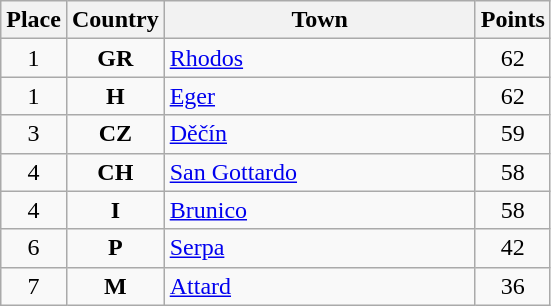<table class="wikitable" style="text-align;">
<tr>
<th width="25">Place</th>
<th width="25">Country</th>
<th width="200">Town</th>
<th width="25">Points</th>
</tr>
<tr>
<td align="center">1</td>
<td align="center"><strong>GR</strong></td>
<td align="left"><a href='#'>Rhodos</a></td>
<td align="center">62</td>
</tr>
<tr>
<td align="center">1</td>
<td align="center"><strong>H</strong></td>
<td align="left"><a href='#'>Eger</a></td>
<td align="center">62</td>
</tr>
<tr>
<td align="center">3</td>
<td align="center"><strong>CZ</strong></td>
<td align="left"><a href='#'>Děčín</a></td>
<td align="center">59</td>
</tr>
<tr>
<td align="center">4</td>
<td align="center"><strong>CH</strong></td>
<td align="left"><a href='#'>San Gottardo</a></td>
<td align="center">58</td>
</tr>
<tr>
<td align="center">4</td>
<td align="center"><strong>I</strong></td>
<td align="left"><a href='#'>Brunico</a></td>
<td align="center">58</td>
</tr>
<tr>
<td align="center">6</td>
<td align="center"><strong>P</strong></td>
<td align="left"><a href='#'>Serpa</a></td>
<td align="center">42</td>
</tr>
<tr>
<td align="center">7</td>
<td align="center"><strong>M</strong></td>
<td align="left"><a href='#'>Attard</a></td>
<td align="center">36</td>
</tr>
</table>
